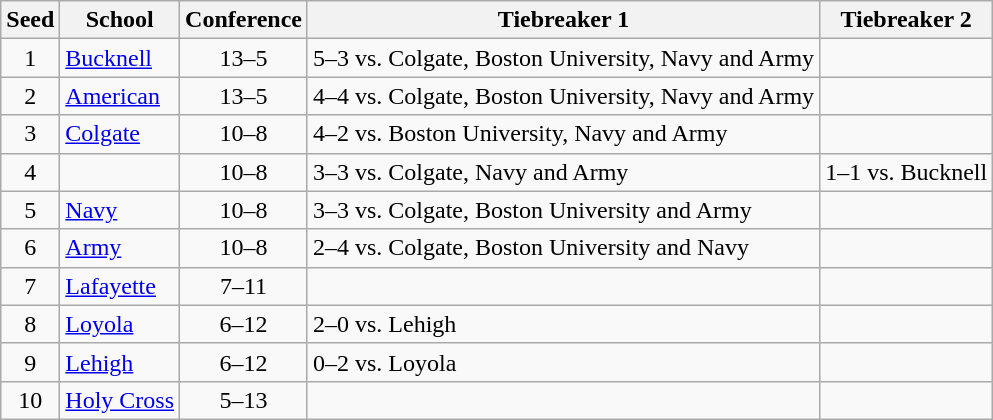<table class="wikitable" style="text-align:center">
<tr>
<th>Seed</th>
<th>School</th>
<th>Conference</th>
<th>Tiebreaker 1</th>
<th>Tiebreaker 2</th>
</tr>
<tr>
<td>1</td>
<td align="left"><a href='#'>Bucknell</a></td>
<td>13–5</td>
<td align="left">5–3 vs. Colgate, Boston University, Navy and Army</td>
<td></td>
</tr>
<tr>
<td>2</td>
<td align="left"><a href='#'>American</a></td>
<td>13–5</td>
<td align="left">4–4 vs. Colgate, Boston University, Navy and Army</td>
<td></td>
</tr>
<tr>
<td>3</td>
<td align="left"><a href='#'>Colgate</a></td>
<td>10–8</td>
<td align="left">4–2 vs. Boston University, Navy and Army</td>
<td></td>
</tr>
<tr>
<td>4</td>
<td align="left"></td>
<td>10–8</td>
<td align="left">3–3 vs. Colgate, Navy and Army</td>
<td align="left">1–1 vs. Bucknell</td>
</tr>
<tr>
<td>5</td>
<td align="left"><a href='#'>Navy</a></td>
<td>10–8</td>
<td align="left">3–3 vs. Colgate, Boston University and Army</td>
<td align="left"></td>
</tr>
<tr>
<td>6</td>
<td align="left"><a href='#'>Army</a></td>
<td>10–8</td>
<td align="left">2–4 vs. Colgate, Boston University and Navy</td>
<td></td>
</tr>
<tr>
<td>7</td>
<td align="left"><a href='#'>Lafayette</a></td>
<td>7–11</td>
<td align="left"></td>
<td></td>
</tr>
<tr>
<td>8</td>
<td align="left"><a href='#'>Loyola</a></td>
<td>6–12</td>
<td align="left">2–0 vs. Lehigh</td>
<td></td>
</tr>
<tr>
<td>9</td>
<td align="left"><a href='#'>Lehigh</a></td>
<td>6–12</td>
<td align="left">0–2 vs. Loyola</td>
<td></td>
</tr>
<tr>
<td>10</td>
<td align="left"><a href='#'>Holy Cross</a></td>
<td>5–13</td>
<td align="left"></td>
<td></td>
</tr>
</table>
